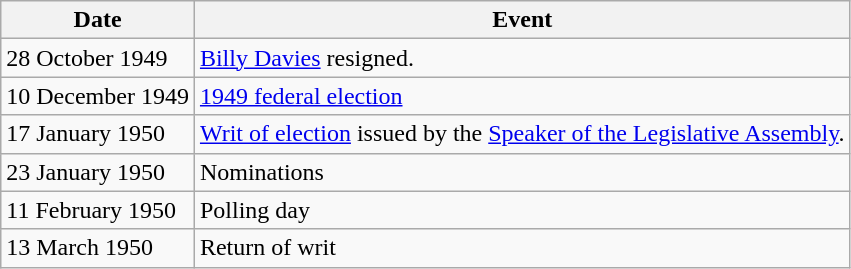<table class="wikitable">
<tr>
<th>Date</th>
<th>Event</th>
</tr>
<tr>
<td>28 October 1949</td>
<td><a href='#'>Billy Davies</a> resigned.</td>
</tr>
<tr>
<td>10 December 1949</td>
<td><a href='#'>1949 federal election</a></td>
</tr>
<tr>
<td>17 January 1950</td>
<td><a href='#'>Writ of election</a> issued by the <a href='#'>Speaker of the Legislative Assembly</a>.</td>
</tr>
<tr>
<td>23 January 1950</td>
<td>Nominations</td>
</tr>
<tr>
<td>11 February 1950</td>
<td>Polling day</td>
</tr>
<tr>
<td>13 March 1950</td>
<td>Return of writ</td>
</tr>
</table>
